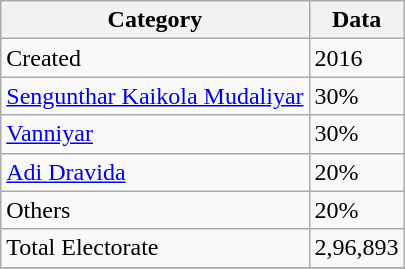<table class="wikitable" border="1"; width:300px">
<tr>
<th>Category</th>
<th>Data</th>
</tr>
<tr>
<td>Created</td>
<td>2016</td>
</tr>
<tr>
<td><a href='#'>Sengunthar Kaikola Mudaliyar</a></td>
<td>30%</td>
</tr>
<tr>
<td><a href='#'>Vanniyar</a></td>
<td>30%</td>
</tr>
<tr>
<td><a href='#'>Adi Dravida</a></td>
<td>20%</td>
</tr>
<tr>
<td>Others</td>
<td>20%</td>
</tr>
<tr>
<td>Total Electorate</td>
<td>2,96,893</td>
</tr>
<tr>
</tr>
</table>
